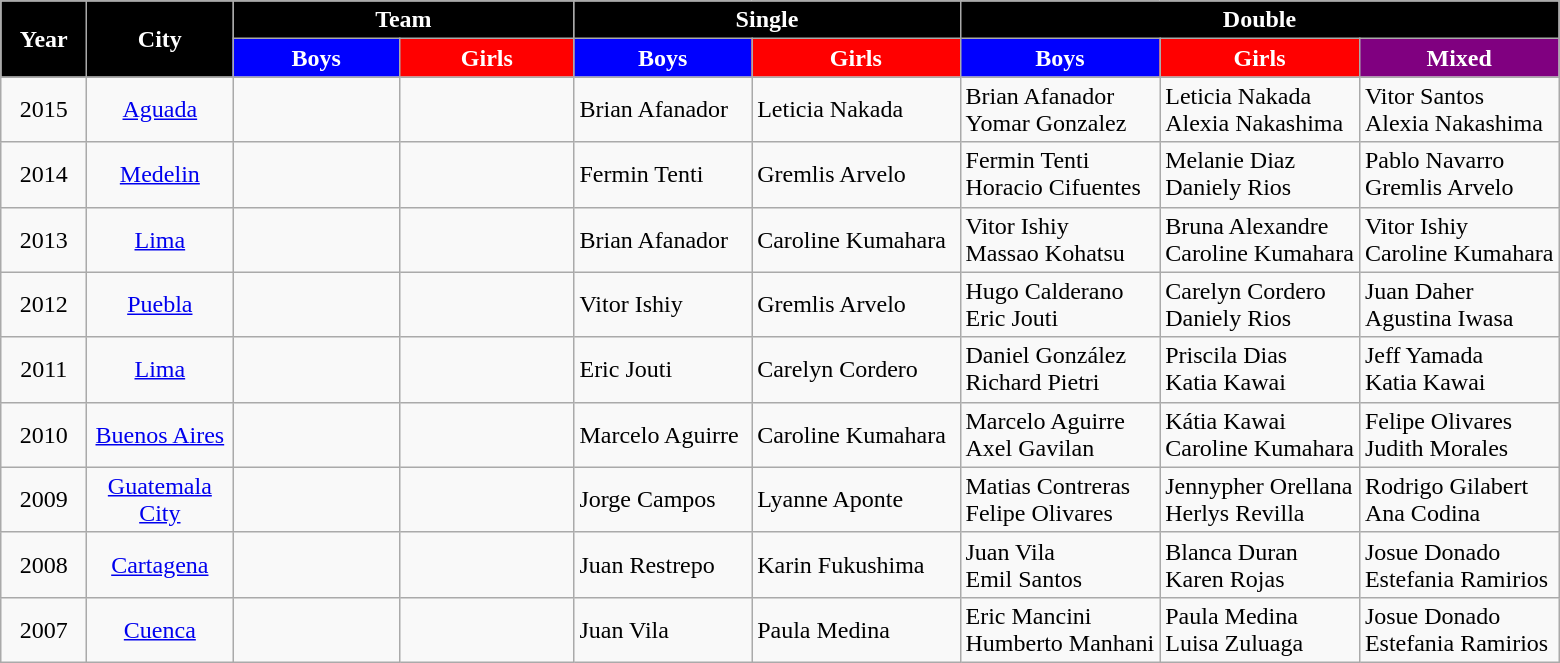<table class="wikitable" align="center">
<tr>
<th rowspan=2 width="50" style="background:black; color:white">Year</th>
<th rowspan=2 width="90" style="background:black; color:white">City</th>
<th colspan=2 width="220" style="background:black; color:white">Team</th>
<th colspan=2 width="250" style="background:black; color:white">Single</th>
<th colspan=3 width="250" style="background:black; color:white">Double</th>
</tr>
<tr>
<td style="background:blue; color:white" align="center"><strong>Boys</strong></td>
<td style="background:red; color:white" align="center"><strong>Girls</strong></td>
<th style="background:blue; color:white" align="center"><strong>Boys</strong></th>
<th style="background:red; color:white" align="center"><strong>Girls</strong></th>
<th style="background:blue; color:white" align="center"><strong>Boys</strong></th>
<th style="background:red; color:white" align="center"><strong>Girls</strong></th>
<th style="background:purple; color:white" align="center"><strong>Mixed</strong></th>
</tr>
<tr>
<td align="center">2015</td>
<td align="center"><a href='#'>Aguada</a></td>
<td></td>
<td></td>
<td> Brian Afanador</td>
<td> Leticia Nakada</td>
<td> Brian Afanador<br> Yomar Gonzalez</td>
<td> Leticia Nakada<br> Alexia Nakashima</td>
<td> Vitor Santos<br> Alexia Nakashima</td>
</tr>
<tr>
<td align="center">2014</td>
<td align="center"><a href='#'>Medelin</a></td>
<td></td>
<td></td>
<td> Fermin Tenti</td>
<td> Gremlis Arvelo</td>
<td> Fermin Tenti<br> Horacio Cifuentes</td>
<td> Melanie Diaz<br> Daniely Rios</td>
<td> Pablo Navarro<br> Gremlis Arvelo</td>
</tr>
<tr>
<td align="center">2013</td>
<td align="center"><a href='#'>Lima</a></td>
<td></td>
<td></td>
<td> Brian Afanador</td>
<td> Caroline Kumahara</td>
<td> Vitor Ishiy<br> Massao Kohatsu</td>
<td> Bruna Alexandre<br> Caroline Kumahara</td>
<td> Vitor Ishiy<br> Caroline Kumahara</td>
</tr>
<tr>
<td align="center">2012</td>
<td align="center"><a href='#'>Puebla</a></td>
<td></td>
<td></td>
<td> Vitor Ishiy</td>
<td> Gremlis Arvelo</td>
<td> Hugo Calderano<br> Eric Jouti</td>
<td> Carelyn Cordero<br> Daniely Rios</td>
<td> Juan Daher<br> Agustina Iwasa</td>
</tr>
<tr>
<td align="center">2011</td>
<td align="center"><a href='#'>Lima</a></td>
<td></td>
<td></td>
<td> Eric Jouti</td>
<td> Carelyn Cordero</td>
<td> Daniel González<br> Richard Pietri</td>
<td> Priscila Dias<br> Katia Kawai</td>
<td> Jeff Yamada<br> Katia Kawai</td>
</tr>
<tr>
<td align="center">2010</td>
<td align="center"><a href='#'>Buenos Aires</a></td>
<td></td>
<td></td>
<td> Marcelo Aguirre</td>
<td> Caroline Kumahara</td>
<td> Marcelo Aguirre<br> Axel Gavilan</td>
<td> Kátia Kawai<br> Caroline Kumahara</td>
<td> Felipe Olivares<br> Judith Morales</td>
</tr>
<tr>
<td align="center">2009</td>
<td align="center"><a href='#'>Guatemala City</a></td>
<td></td>
<td></td>
<td> Jorge Campos</td>
<td> Lyanne Aponte</td>
<td> Matias Contreras<br> Felipe Olivares</td>
<td> Jennypher Orellana<br> Herlys Revilla</td>
<td> Rodrigo Gilabert<br> Ana Codina</td>
</tr>
<tr>
<td align="center">2008</td>
<td align="center"><a href='#'>Cartagena</a></td>
<td></td>
<td></td>
<td> Juan Restrepo</td>
<td> Karin Fukushima</td>
<td> Juan Vila<br> Emil Santos</td>
<td> Blanca Duran<br> Karen Rojas</td>
<td> Josue Donado<br> Estefania Ramirios</td>
</tr>
<tr>
<td align="center">2007</td>
<td align="center"><a href='#'>Cuenca</a></td>
<td></td>
<td></td>
<td> Juan Vila</td>
<td> Paula Medina</td>
<td> Eric Mancini<br> Humberto Manhani</td>
<td> Paula Medina<br> Luisa Zuluaga</td>
<td> Josue Donado<br> Estefania Ramirios</td>
</tr>
</table>
